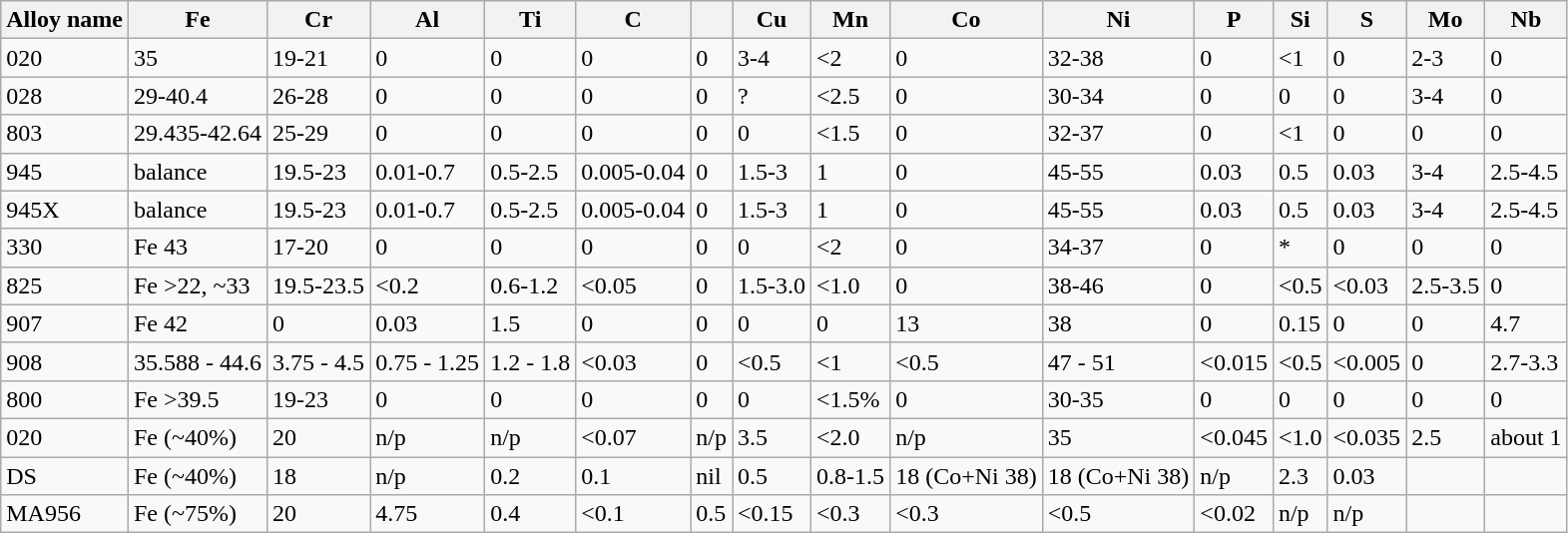<table class="wikitable sortable">
<tr>
<th>Alloy name</th>
<th>Fe</th>
<th>Cr</th>
<th>Al</th>
<th>Ti</th>
<th>C</th>
<th></th>
<th>Cu</th>
<th>Mn</th>
<th>Co</th>
<th>Ni</th>
<th>P</th>
<th>Si</th>
<th>S</th>
<th>Mo</th>
<th>Nb</th>
</tr>
<tr>
<td>020</td>
<td>35</td>
<td>19-21</td>
<td>0</td>
<td>0</td>
<td>0</td>
<td>0</td>
<td>3-4</td>
<td><2</td>
<td>0</td>
<td>32-38</td>
<td>0</td>
<td><1</td>
<td>0</td>
<td>2-3</td>
<td>0</td>
</tr>
<tr>
<td>028</td>
<td>29-40.4</td>
<td>26-28</td>
<td>0</td>
<td>0</td>
<td>0</td>
<td>0</td>
<td>?</td>
<td><2.5</td>
<td>0</td>
<td>30-34</td>
<td>0</td>
<td>0</td>
<td>0</td>
<td>3-4</td>
<td>0</td>
</tr>
<tr>
<td>803</td>
<td>29.435-42.64</td>
<td>25-29</td>
<td>0</td>
<td>0</td>
<td>0</td>
<td>0</td>
<td>0</td>
<td><1.5</td>
<td>0</td>
<td>32-37</td>
<td>0</td>
<td><1</td>
<td>0</td>
<td>0</td>
<td>0</td>
</tr>
<tr>
<td>945</td>
<td>balance</td>
<td>19.5-23</td>
<td>0.01-0.7</td>
<td>0.5-2.5</td>
<td>0.005-0.04</td>
<td>0</td>
<td>1.5-3</td>
<td>1</td>
<td>0</td>
<td>45-55</td>
<td>0.03</td>
<td>0.5</td>
<td>0.03</td>
<td>3-4</td>
<td>2.5-4.5</td>
</tr>
<tr>
<td>945X</td>
<td>balance</td>
<td>19.5-23</td>
<td>0.01-0.7</td>
<td>0.5-2.5</td>
<td>0.005-0.04</td>
<td>0</td>
<td>1.5-3</td>
<td>1</td>
<td>0</td>
<td>45-55</td>
<td>0.03</td>
<td>0.5</td>
<td>0.03</td>
<td>3-4</td>
<td>2.5-4.5</td>
</tr>
<tr>
<td>330</td>
<td>Fe 43</td>
<td>17-20</td>
<td>0</td>
<td>0</td>
<td>0</td>
<td>0</td>
<td>0</td>
<td><2</td>
<td>0</td>
<td>34-37</td>
<td>0</td>
<td>*</td>
<td>0</td>
<td>0</td>
<td>0</td>
</tr>
<tr>
<td>825</td>
<td>Fe >22, ~33</td>
<td>19.5-23.5</td>
<td><0.2</td>
<td>0.6-1.2</td>
<td><0.05</td>
<td>0</td>
<td>1.5-3.0</td>
<td><1.0</td>
<td>0</td>
<td>38-46</td>
<td>0</td>
<td><0.5</td>
<td><0.03</td>
<td>2.5-3.5</td>
<td>0</td>
</tr>
<tr>
<td>907</td>
<td>Fe 42</td>
<td>0</td>
<td>0.03</td>
<td>1.5</td>
<td>0</td>
<td>0</td>
<td>0</td>
<td>0</td>
<td>13</td>
<td>38</td>
<td>0</td>
<td>0.15</td>
<td>0</td>
<td>0</td>
<td>4.7</td>
</tr>
<tr>
<td>908</td>
<td>35.588 - 44.6</td>
<td>3.75 - 4.5</td>
<td>0.75 - 1.25</td>
<td>1.2 - 1.8</td>
<td><0.03</td>
<td>0</td>
<td><0.5</td>
<td><1</td>
<td><0.5</td>
<td>47 - 51</td>
<td><0.015</td>
<td><0.5</td>
<td><0.005</td>
<td>0</td>
<td>2.7-3.3</td>
</tr>
<tr>
<td>800</td>
<td>Fe >39.5</td>
<td>19-23</td>
<td>0</td>
<td>0</td>
<td>0</td>
<td>0</td>
<td>0</td>
<td><1.5%</td>
<td>0</td>
<td>30-35</td>
<td>0</td>
<td>0</td>
<td>0</td>
<td>0</td>
<td>0</td>
</tr>
<tr>
<td>020 </td>
<td>Fe (~40%)</td>
<td>20</td>
<td>n/p</td>
<td>n/p</td>
<td><0.07</td>
<td>n/p</td>
<td>3.5</td>
<td><2.0</td>
<td>n/p</td>
<td>35</td>
<td><0.045</td>
<td><1.0</td>
<td><0.035</td>
<td>2.5</td>
<td>about 1</td>
</tr>
<tr>
<td>DS </td>
<td>Fe (~40%)</td>
<td>18</td>
<td>n/p</td>
<td>0.2</td>
<td>0.1</td>
<td>nil</td>
<td>0.5</td>
<td>0.8-1.5</td>
<td>18 (Co+Ni 38)</td>
<td>18 (Co+Ni 38)</td>
<td>n/p</td>
<td>2.3</td>
<td>0.03</td>
<td></td>
<td></td>
</tr>
<tr>
<td>MA956 </td>
<td>Fe (~75%)</td>
<td>20</td>
<td>4.75</td>
<td>0.4</td>
<td><0.1</td>
<td>0.5</td>
<td><0.15</td>
<td><0.3</td>
<td><0.3</td>
<td><0.5</td>
<td><0.02</td>
<td>n/p</td>
<td>n/p</td>
<td></td>
<td></td>
</tr>
</table>
